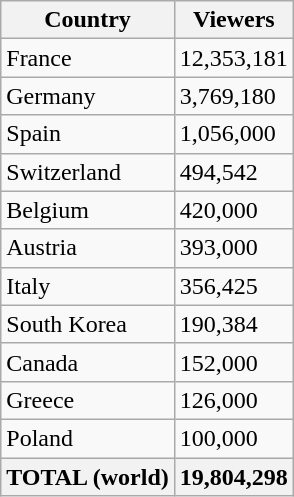<table class="wikitable sortable">
<tr>
<th>Country</th>
<th>Viewers</th>
</tr>
<tr>
<td>France</td>
<td>12,353,181</td>
</tr>
<tr>
<td>Germany</td>
<td>3,769,180</td>
</tr>
<tr>
<td>Spain</td>
<td>1,056,000</td>
</tr>
<tr>
<td>Switzerland</td>
<td>494,542</td>
</tr>
<tr>
<td>Belgium</td>
<td>420,000</td>
</tr>
<tr>
<td>Austria</td>
<td>393,000</td>
</tr>
<tr>
<td>Italy</td>
<td>356,425</td>
</tr>
<tr>
<td>South Korea</td>
<td>190,384</td>
</tr>
<tr>
<td>Canada</td>
<td>152,000</td>
</tr>
<tr>
<td>Greece</td>
<td>126,000</td>
</tr>
<tr>
<td>Poland</td>
<td>100,000</td>
</tr>
<tr>
<th>TOTAL (world)</th>
<th>19,804,298</th>
</tr>
</table>
